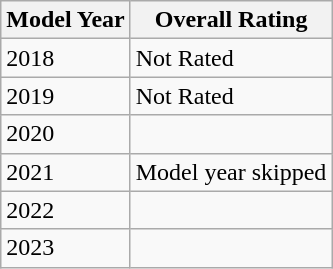<table class="wikitable">
<tr>
<th>Model Year</th>
<th>Overall Rating</th>
</tr>
<tr>
<td>2018</td>
<td>Not Rated</td>
</tr>
<tr>
<td>2019</td>
<td>Not Rated</td>
</tr>
<tr>
<td>2020</td>
<td></td>
</tr>
<tr>
<td>2021</td>
<td>Model year skipped</td>
</tr>
<tr>
<td>2022</td>
<td></td>
</tr>
<tr>
<td>2023</td>
<td></td>
</tr>
</table>
